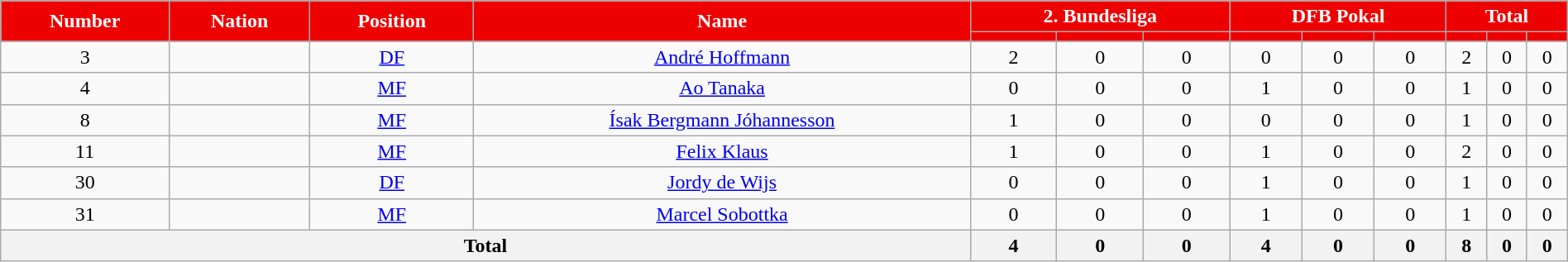<table class="wikitable sortable" style="text-align:center; width:100%">
<tr>
<th rowspan=2 style=background-color:#EF0000;color:#FFFFFF>Number</th>
<th rowspan=2 style=background-color:#EF0000;color:#FFFFFF>Nation</th>
<th rowspan=2 style=background-color:#EF0000;color:#FFFFFF>Position</th>
<th rowspan=2 style=background-color:#EF0000;color:#FFFFFF>Name</th>
<th colspan=3 style=background:#EF0000;color:#FFFFFF>2. Bundesliga</th>
<th colspan=3 style=background:#EF0000;color:#FFFFFF>DFB Pokal</th>
<th colspan=3 style=background:#EF0000;color:#FFFFFF>Total</th>
</tr>
<tr>
<th style=background-color:#EF0000;color:#FFFFFF></th>
<th style=background-color:#EF0000;color:#FFFFFF></th>
<th style=background-color:#EF0000;color:#FFFFFF></th>
<th style=background-color:#EF0000;color:#FFFFFF></th>
<th style=background-color:#EF0000;color:#FFFFFF></th>
<th style=background-color:#EF0000;color:#FFFFFF></th>
<th style=background-color:#EF0000;color:#FFFFFF></th>
<th style=background-color:#EF0000;color:#FFFFFF></th>
<th style=background-color:#EF0000;color:#FFFFFF></th>
</tr>
<tr>
<td>3</td>
<td></td>
<td><a href='#'>DF</a></td>
<td><a href='#'>André Hoffmann</a></td>
<td>2</td>
<td>0</td>
<td>0</td>
<td>0</td>
<td>0</td>
<td>0</td>
<td>2</td>
<td>0</td>
<td>0</td>
</tr>
<tr>
<td>4</td>
<td></td>
<td><a href='#'>MF</a></td>
<td><a href='#'>Ao Tanaka</a></td>
<td>0</td>
<td>0</td>
<td>0</td>
<td>1</td>
<td>0</td>
<td>0</td>
<td>1</td>
<td>0</td>
<td>0</td>
</tr>
<tr>
<td>8</td>
<td></td>
<td><a href='#'>MF</a></td>
<td><a href='#'>Ísak Bergmann Jóhannesson</a></td>
<td>1</td>
<td>0</td>
<td>0</td>
<td>0</td>
<td>0</td>
<td>0</td>
<td>1</td>
<td>0</td>
<td>0</td>
</tr>
<tr>
<td>11</td>
<td></td>
<td><a href='#'>MF</a></td>
<td><a href='#'>Felix Klaus</a></td>
<td>1</td>
<td>0</td>
<td>0</td>
<td>1</td>
<td>0</td>
<td>0</td>
<td>2</td>
<td>0</td>
<td>0</td>
</tr>
<tr>
<td>30</td>
<td></td>
<td><a href='#'>DF</a></td>
<td><a href='#'>Jordy de Wijs</a></td>
<td>0</td>
<td>0</td>
<td>0</td>
<td>1</td>
<td>0</td>
<td>0</td>
<td>1</td>
<td>0</td>
<td>0</td>
</tr>
<tr>
<td>31</td>
<td></td>
<td><a href='#'>MF</a></td>
<td><a href='#'>Marcel Sobottka</a></td>
<td>0</td>
<td>0</td>
<td>0</td>
<td>1</td>
<td>0</td>
<td>0</td>
<td>1</td>
<td>0</td>
<td>0</td>
</tr>
<tr>
<th colspan=4>Total</th>
<th>4</th>
<th>0</th>
<th>0</th>
<th>4</th>
<th>0</th>
<th>0</th>
<th>8</th>
<th>0</th>
<th>0</th>
</tr>
</table>
